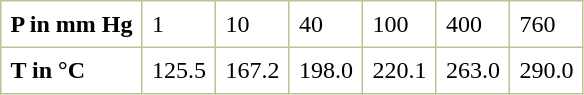<table border="1" cellspacing="0" cellpadding="6" style="margin: 0 0 0 0.5em; background: white; border-collapse: collapse; border-color: #C0C090;">
<tr>
<td><strong>P in mm Hg</strong></td>
<td>1</td>
<td>10</td>
<td>40</td>
<td>100</td>
<td>400</td>
<td>760</td>
</tr>
<tr>
<td><strong>T in °C</strong></td>
<td>125.5</td>
<td>167.2</td>
<td>198.0</td>
<td>220.1</td>
<td>263.0</td>
<td>290.0</td>
</tr>
</table>
